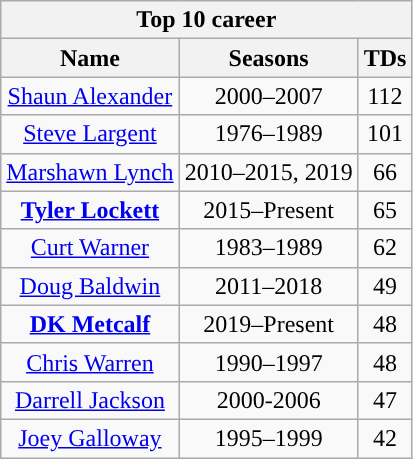<table class="wikitable" style="text-align:center">
<tr>
<th colspan="3"><strong>Top 10 career</strong></th>
</tr>
<tr>
<th><strong>Name</strong></th>
<th><strong>Seasons</strong></th>
<th><strong>TDs</strong></th>
</tr>
<tr>
<td><a href='#'>Shaun Alexander</a></td>
<td>2000–2007</td>
<td>112</td>
</tr>
<tr>
<td><a href='#'>Steve Largent</a></td>
<td>1976–1989</td>
<td>101</td>
</tr>
<tr>
<td><a href='#'>Marshawn Lynch</a></td>
<td>2010–2015, 2019</td>
<td>66</td>
</tr>
<tr>
<td><strong><a href='#'>Tyler Lockett</a></strong></td>
<td>2015–Present</td>
<td>65</td>
</tr>
<tr>
<td><a href='#'>Curt Warner</a></td>
<td>1983–1989</td>
<td>62</td>
</tr>
<tr>
<td><a href='#'>Doug Baldwin</a></td>
<td>2011–2018</td>
<td>49</td>
</tr>
<tr>
<td><strong><a href='#'>DK Metcalf</a></strong></td>
<td>2019–Present</td>
<td>48</td>
</tr>
<tr>
<td><a href='#'>Chris Warren</a></td>
<td>1990–1997</td>
<td>48</td>
</tr>
<tr>
<td><a href='#'>Darrell Jackson</a></td>
<td>2000-2006</td>
<td>47</td>
</tr>
<tr>
<td><a href='#'>Joey Galloway</a></td>
<td>1995–1999</td>
<td>42</td>
</tr>
</table>
